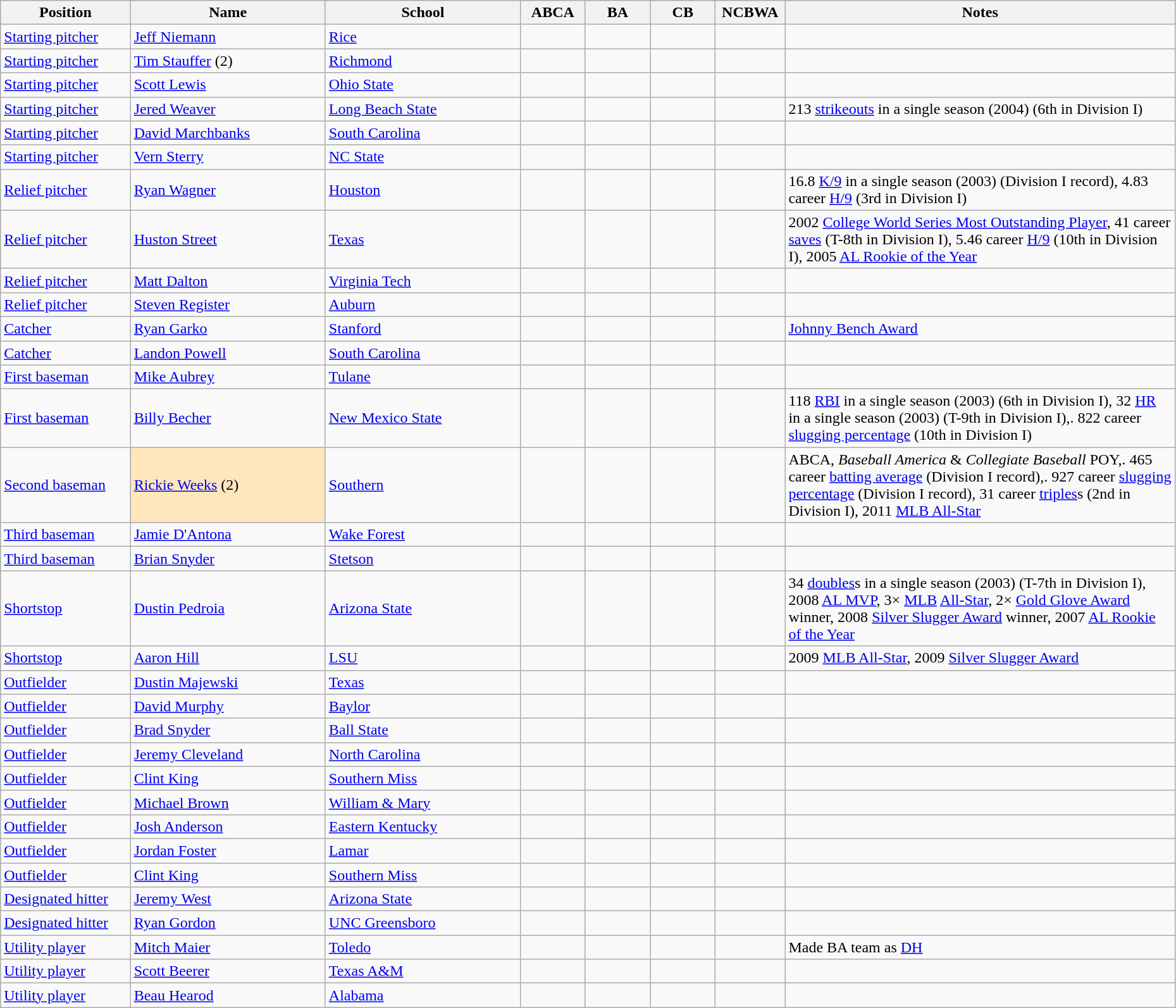<table class="wikitable sortable" style="width:98%;">
<tr>
<th width=10%>Position</th>
<th width=15%>Name</th>
<th width=15%>School</th>
<th width=5%>ABCA</th>
<th width=5%>BA</th>
<th width=5%>CB</th>
<th width=5%>NCBWA</th>
<th width=30% class="unsortable">Notes</th>
</tr>
<tr>
<td><a href='#'>Starting pitcher</a></td>
<td><a href='#'>Jeff Niemann</a></td>
<td><a href='#'>Rice</a></td>
<td></td>
<td></td>
<td></td>
<td></td>
<td></td>
</tr>
<tr>
<td><a href='#'>Starting pitcher</a></td>
<td><a href='#'>Tim Stauffer</a> (2)</td>
<td><a href='#'>Richmond</a></td>
<td></td>
<td></td>
<td></td>
<td></td>
<td></td>
</tr>
<tr>
<td><a href='#'>Starting pitcher</a></td>
<td><a href='#'>Scott Lewis</a></td>
<td><a href='#'>Ohio State</a></td>
<td></td>
<td></td>
<td></td>
<td></td>
<td></td>
</tr>
<tr>
<td><a href='#'>Starting pitcher</a></td>
<td><a href='#'>Jered Weaver</a></td>
<td><a href='#'>Long Beach State</a></td>
<td></td>
<td></td>
<td></td>
<td></td>
<td>213 <a href='#'>strikeouts</a> in a single season (2004) (6th in Division I)</td>
</tr>
<tr>
<td><a href='#'>Starting pitcher</a></td>
<td><a href='#'>David Marchbanks</a></td>
<td><a href='#'>South Carolina</a></td>
<td></td>
<td></td>
<td></td>
<td></td>
<td></td>
</tr>
<tr>
<td><a href='#'>Starting pitcher</a></td>
<td><a href='#'>Vern Sterry</a></td>
<td><a href='#'>NC State</a></td>
<td></td>
<td></td>
<td></td>
<td></td>
<td></td>
</tr>
<tr>
<td><a href='#'>Relief pitcher</a></td>
<td><a href='#'>Ryan Wagner</a></td>
<td><a href='#'>Houston</a></td>
<td></td>
<td></td>
<td></td>
<td></td>
<td>16.8 <a href='#'>K/9</a> in a single season (2003) (Division I record), 4.83 career <a href='#'>H/9</a> (3rd in Division I)</td>
</tr>
<tr>
<td><a href='#'>Relief pitcher</a></td>
<td><a href='#'>Huston Street</a></td>
<td><a href='#'>Texas</a></td>
<td></td>
<td></td>
<td></td>
<td></td>
<td>2002 <a href='#'>College World Series Most Outstanding Player</a>, 41 career <a href='#'>saves</a> (T-8th in Division I), 5.46 career <a href='#'>H/9</a> (10th in Division I), 2005 <a href='#'>AL Rookie of the Year</a></td>
</tr>
<tr>
<td><a href='#'>Relief pitcher</a></td>
<td><a href='#'>Matt Dalton</a></td>
<td><a href='#'>Virginia Tech</a></td>
<td></td>
<td></td>
<td></td>
<td></td>
<td></td>
</tr>
<tr>
<td><a href='#'>Relief pitcher</a></td>
<td><a href='#'>Steven Register</a></td>
<td><a href='#'>Auburn</a></td>
<td></td>
<td></td>
<td></td>
<td></td>
<td></td>
</tr>
<tr>
<td><a href='#'>Catcher</a></td>
<td><a href='#'>Ryan Garko</a></td>
<td><a href='#'>Stanford</a></td>
<td></td>
<td></td>
<td></td>
<td></td>
<td><a href='#'>Johnny Bench Award</a></td>
</tr>
<tr>
<td><a href='#'>Catcher</a></td>
<td><a href='#'>Landon Powell</a></td>
<td><a href='#'>South Carolina</a></td>
<td></td>
<td></td>
<td></td>
<td></td>
<td></td>
</tr>
<tr>
<td><a href='#'>First baseman</a></td>
<td><a href='#'>Mike Aubrey</a></td>
<td><a href='#'>Tulane</a></td>
<td></td>
<td></td>
<td></td>
<td></td>
<td></td>
</tr>
<tr>
<td><a href='#'>First baseman</a></td>
<td><a href='#'>Billy Becher</a></td>
<td><a href='#'>New Mexico State</a></td>
<td></td>
<td></td>
<td></td>
<td></td>
<td>118 <a href='#'>RBI</a> in a single season (2003) (6th in Division I), 32 <a href='#'>HR</a> in a single season (2003) (T-9th in Division I),. 822 career <a href='#'>slugging percentage</a> (10th in Division I)</td>
</tr>
<tr>
<td><a href='#'>Second baseman</a></td>
<td style="background-color:#FFE6BD"><a href='#'>Rickie Weeks</a> (2)</td>
<td><a href='#'>Southern</a></td>
<td></td>
<td></td>
<td></td>
<td></td>
<td>ABCA, <em>Baseball America</em> & <em>Collegiate Baseball</em> POY,. 465 career <a href='#'>batting average</a> (Division I record),. 927 career <a href='#'>slugging percentage</a> (Division I record), 31 career <a href='#'>triples</a>s (2nd in Division I), 2011 <a href='#'>MLB All-Star</a></td>
</tr>
<tr>
<td><a href='#'>Third baseman</a></td>
<td><a href='#'>Jamie D'Antona</a></td>
<td><a href='#'>Wake Forest</a></td>
<td></td>
<td></td>
<td></td>
<td></td>
<td></td>
</tr>
<tr>
<td><a href='#'>Third baseman</a></td>
<td><a href='#'>Brian Snyder</a></td>
<td><a href='#'>Stetson</a></td>
<td></td>
<td></td>
<td></td>
<td></td>
<td></td>
</tr>
<tr>
<td><a href='#'>Shortstop</a></td>
<td><a href='#'>Dustin Pedroia</a></td>
<td><a href='#'>Arizona State</a></td>
<td></td>
<td></td>
<td></td>
<td></td>
<td>34 <a href='#'>doubles</a>s in a single season (2003) (T-7th in Division I), 2008 <a href='#'>AL MVP</a>, 3× <a href='#'>MLB</a> <a href='#'>All-Star</a>, 2× <a href='#'>Gold Glove Award</a> winner, 2008 <a href='#'>Silver Slugger Award</a> winner, 2007 <a href='#'>AL Rookie of the Year</a></td>
</tr>
<tr>
<td><a href='#'>Shortstop</a></td>
<td><a href='#'>Aaron Hill</a></td>
<td><a href='#'>LSU</a></td>
<td></td>
<td></td>
<td></td>
<td></td>
<td>2009 <a href='#'>MLB All-Star</a>, 2009 <a href='#'>Silver Slugger Award</a></td>
</tr>
<tr>
<td><a href='#'>Outfielder</a></td>
<td><a href='#'>Dustin Majewski</a></td>
<td><a href='#'>Texas</a></td>
<td></td>
<td></td>
<td></td>
<td></td>
<td></td>
</tr>
<tr>
<td><a href='#'>Outfielder</a></td>
<td><a href='#'>David Murphy</a></td>
<td><a href='#'>Baylor</a></td>
<td></td>
<td></td>
<td></td>
<td></td>
<td></td>
</tr>
<tr>
<td><a href='#'>Outfielder</a></td>
<td><a href='#'>Brad Snyder</a></td>
<td><a href='#'>Ball State</a></td>
<td></td>
<td></td>
<td></td>
<td></td>
<td></td>
</tr>
<tr>
<td><a href='#'>Outfielder</a></td>
<td><a href='#'>Jeremy Cleveland</a></td>
<td><a href='#'>North Carolina</a></td>
<td></td>
<td></td>
<td></td>
<td></td>
<td></td>
</tr>
<tr>
<td><a href='#'>Outfielder</a></td>
<td><a href='#'>Clint King</a></td>
<td><a href='#'>Southern Miss</a></td>
<td></td>
<td></td>
<td></td>
<td></td>
<td></td>
</tr>
<tr>
<td><a href='#'>Outfielder</a></td>
<td><a href='#'>Michael Brown</a></td>
<td><a href='#'>William & Mary</a></td>
<td></td>
<td></td>
<td></td>
<td></td>
<td></td>
</tr>
<tr>
<td><a href='#'>Outfielder</a></td>
<td><a href='#'>Josh Anderson</a></td>
<td><a href='#'>Eastern Kentucky</a></td>
<td></td>
<td></td>
<td></td>
<td></td>
<td></td>
</tr>
<tr>
<td><a href='#'>Outfielder</a></td>
<td><a href='#'>Jordan Foster</a></td>
<td><a href='#'>Lamar</a></td>
<td></td>
<td></td>
<td></td>
<td></td>
<td></td>
</tr>
<tr>
<td><a href='#'>Outfielder</a></td>
<td><a href='#'>Clint King</a></td>
<td><a href='#'>Southern Miss</a></td>
<td></td>
<td></td>
<td></td>
<td></td>
<td></td>
</tr>
<tr>
<td><a href='#'>Designated hitter</a></td>
<td><a href='#'>Jeremy West</a></td>
<td><a href='#'>Arizona State</a></td>
<td></td>
<td></td>
<td></td>
<td></td>
<td></td>
</tr>
<tr>
<td><a href='#'>Designated hitter</a></td>
<td><a href='#'>Ryan Gordon</a></td>
<td><a href='#'>UNC Greensboro</a></td>
<td></td>
<td></td>
<td></td>
<td></td>
<td></td>
</tr>
<tr>
<td><a href='#'>Utility player</a></td>
<td><a href='#'>Mitch Maier</a></td>
<td><a href='#'>Toledo</a></td>
<td></td>
<td></td>
<td></td>
<td></td>
<td>Made BA team as <a href='#'>DH</a></td>
</tr>
<tr>
<td><a href='#'>Utility player</a></td>
<td><a href='#'>Scott Beerer</a></td>
<td><a href='#'>Texas A&M</a></td>
<td></td>
<td></td>
<td></td>
<td></td>
<td></td>
</tr>
<tr>
<td><a href='#'>Utility player</a></td>
<td><a href='#'>Beau Hearod</a></td>
<td><a href='#'>Alabama</a></td>
<td></td>
<td></td>
<td></td>
<td></td>
<td></td>
</tr>
</table>
